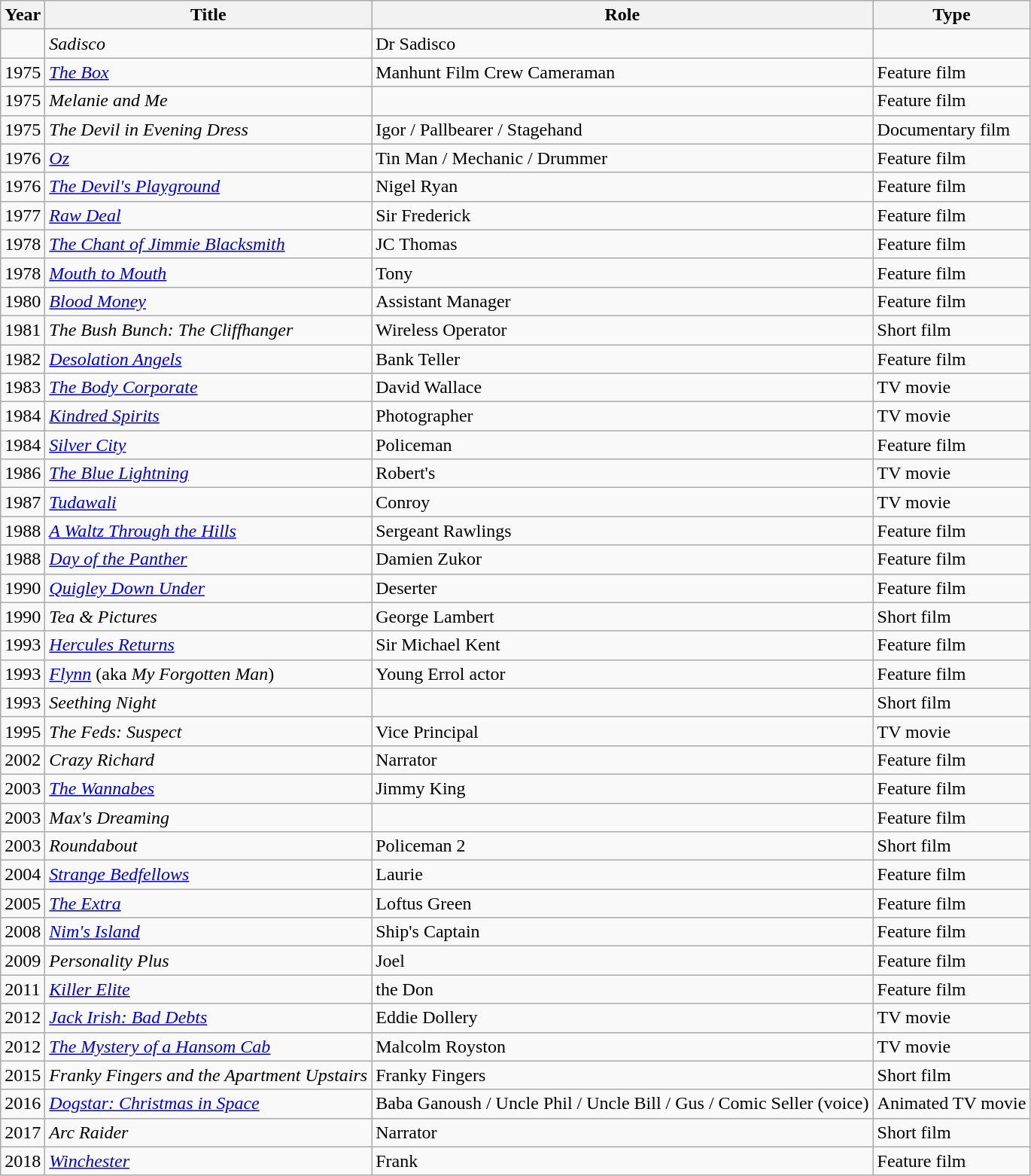<table class="wikitable">
<tr>
<th>Year</th>
<th>Title</th>
<th>Role</th>
<th>Type</th>
</tr>
<tr>
<td></td>
<td><em>Sadisco</em></td>
<td>Dr Sadisco</td>
<td></td>
</tr>
<tr>
<td>1975</td>
<td><em><a href='#'>The Box</a></em></td>
<td>Manhunt Film Crew Cameraman</td>
<td>Feature film</td>
</tr>
<tr>
<td>1975</td>
<td><em>Melanie and Me</em></td>
<td></td>
<td>Feature film</td>
</tr>
<tr>
<td>1975</td>
<td><em>The Devil in Evening Dress</em></td>
<td>Igor / Pallbearer / Stagehand</td>
<td>Documentary film</td>
</tr>
<tr>
<td>1976</td>
<td><em><a href='#'>Oz</a></em></td>
<td>Tin Man /  Mechanic / Drummer</td>
<td>Feature film</td>
</tr>
<tr>
<td>1976</td>
<td><em><a href='#'>The Devil's Playground</a></em></td>
<td>Nigel Ryan</td>
<td>Feature film</td>
</tr>
<tr>
<td>1977</td>
<td><em><a href='#'>Raw Deal</a></em></td>
<td>Sir Frederick</td>
<td>Feature film</td>
</tr>
<tr>
<td>1978</td>
<td><em><a href='#'>The Chant of Jimmie Blacksmith</a></em></td>
<td>JC Thomas</td>
<td>Feature film</td>
</tr>
<tr>
<td>1978</td>
<td><em><a href='#'>Mouth to Mouth</a></em></td>
<td>Tony</td>
<td>Feature film</td>
</tr>
<tr>
<td>1980</td>
<td><em><a href='#'>Blood Money</a></em></td>
<td>Assistant Manager</td>
<td>Feature film</td>
</tr>
<tr>
<td>1981</td>
<td><em>The Bush Bunch: The Cliffhanger</em></td>
<td>Wireless Operator</td>
<td>Short film</td>
</tr>
<tr>
<td>1982</td>
<td><em><a href='#'>Desolation Angels</a></em></td>
<td>Bank Teller</td>
<td>Feature film</td>
</tr>
<tr>
<td>1983</td>
<td><em><a href='#'>The Body Corporate</a></em></td>
<td>David Wallace</td>
<td>TV movie</td>
</tr>
<tr>
<td>1984</td>
<td><em><a href='#'>Kindred Spirits</a></em></td>
<td>Photographer</td>
<td>TV movie</td>
</tr>
<tr>
<td>1984</td>
<td><em><a href='#'>Silver City</a></em></td>
<td>Policeman</td>
<td>Feature film</td>
</tr>
<tr>
<td>1986</td>
<td><em><a href='#'>The Blue Lightning</a></em></td>
<td>Robert's</td>
<td>TV movie</td>
</tr>
<tr>
<td>1987</td>
<td><em><a href='#'>Tudawali</a></em></td>
<td>Conroy</td>
<td>TV movie</td>
</tr>
<tr>
<td>1988</td>
<td><em><a href='#'>A Waltz Through the Hills</a></em></td>
<td>Sergeant Rawlings</td>
<td>Feature film</td>
</tr>
<tr>
<td>1988</td>
<td><em><a href='#'>Day of the Panther</a></em></td>
<td>Damien Zukor</td>
<td>Feature film</td>
</tr>
<tr>
<td>1990</td>
<td><em><a href='#'>Quigley Down Under</a></em></td>
<td>Deserter</td>
<td>Feature film</td>
</tr>
<tr>
<td>1990</td>
<td><em>Tea & Pictures</em></td>
<td>George Lambert</td>
<td>Short film</td>
</tr>
<tr>
<td>1993</td>
<td><em><a href='#'>Hercules Returns</a></em></td>
<td>Sir Michael Kent</td>
<td>Feature film</td>
</tr>
<tr>
<td>1993</td>
<td><em><a href='#'>Flynn</a></em> (aka <em>My Forgotten Man</em>)</td>
<td>Young Errol actor</td>
<td>Feature film</td>
</tr>
<tr>
<td>1993</td>
<td><em>Seething Night</em></td>
<td></td>
<td>Short film</td>
</tr>
<tr>
<td>1995</td>
<td><em>The Feds: Suspect</em></td>
<td>Vice Principal</td>
<td>TV movie</td>
</tr>
<tr>
<td>2002</td>
<td><em>Crazy Richard</em></td>
<td>Narrator</td>
<td>Feature film</td>
</tr>
<tr>
<td>2003</td>
<td><em><a href='#'>The Wannabes</a></em></td>
<td>Jimmy King</td>
<td>Feature film</td>
</tr>
<tr>
<td>2003</td>
<td><em>Max's Dreaming</em></td>
<td></td>
<td>Feature film</td>
</tr>
<tr>
<td>2003</td>
<td><em>Roundabout</em></td>
<td>Policeman 2</td>
<td>Short film</td>
</tr>
<tr>
<td>2004</td>
<td><em><a href='#'>Strange Bedfellows</a></em></td>
<td>Laurie</td>
<td>Feature film</td>
</tr>
<tr>
<td>2005</td>
<td><em><a href='#'>The Extra</a></em></td>
<td>Loftus Green</td>
<td>Feature film</td>
</tr>
<tr>
<td>2008</td>
<td><em><a href='#'>Nim's Island</a></em></td>
<td>Ship's Captain</td>
<td>Feature film</td>
</tr>
<tr>
<td>2009</td>
<td><em>Personality Plus</em></td>
<td>Joel</td>
<td>Feature film</td>
</tr>
<tr>
<td>2011</td>
<td><em><a href='#'>Killer Elite</a></em></td>
<td>the Don</td>
<td>Feature film</td>
</tr>
<tr>
<td>2012</td>
<td><em><a href='#'>Jack Irish: Bad Debts</a></em></td>
<td>Eddie Dollery</td>
<td>TV movie</td>
</tr>
<tr>
<td>2012</td>
<td><em><a href='#'>The Mystery of a Hansom Cab</a></em></td>
<td>Malcolm Royston</td>
<td>TV movie</td>
</tr>
<tr>
<td>2015</td>
<td><em>Franky Fingers and the Apartment Upstairs</em></td>
<td>Franky Fingers</td>
<td>Short film</td>
</tr>
<tr>
<td>2016</td>
<td><em><a href='#'>Dogstar: Christmas in Space</a></em></td>
<td>Baba Ganoush / Uncle Phil / Uncle Bill / Gus / Comic Seller (voice)</td>
<td>Animated TV movie</td>
</tr>
<tr>
<td>2017</td>
<td><em>Arc Raider</em></td>
<td>Narrator</td>
<td>Short film</td>
</tr>
<tr>
<td>2018</td>
<td><em><a href='#'>Winchester</a></em></td>
<td>Frank</td>
<td>Feature film</td>
</tr>
</table>
